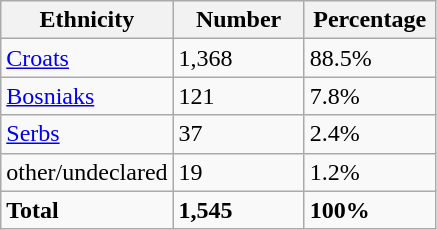<table class="wikitable">
<tr>
<th width="100px">Ethnicity</th>
<th width="80px">Number</th>
<th width="80px">Percentage</th>
</tr>
<tr>
<td><a href='#'>Croats</a></td>
<td>1,368</td>
<td>88.5%</td>
</tr>
<tr>
<td><a href='#'>Bosniaks</a></td>
<td>121</td>
<td>7.8%</td>
</tr>
<tr>
<td><a href='#'>Serbs</a></td>
<td>37</td>
<td>2.4%</td>
</tr>
<tr>
<td>other/undeclared</td>
<td>19</td>
<td>1.2%</td>
</tr>
<tr>
<td><strong>Total</strong></td>
<td><strong>1,545</strong></td>
<td><strong>100%</strong></td>
</tr>
</table>
